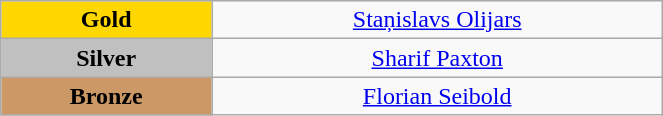<table class="wikitable" style="text-align:center; " width="35%">
<tr>
<td bgcolor="gold"><strong>Gold</strong></td>
<td><a href='#'>Staņislavs Olijars</a><br>  <small><em></em></small></td>
</tr>
<tr>
<td bgcolor="silver"><strong>Silver</strong></td>
<td><a href='#'>Sharif Paxton</a><br>  <small><em></em></small></td>
</tr>
<tr>
<td bgcolor="CC9966"><strong>Bronze</strong></td>
<td><a href='#'>Florian Seibold</a><br>  <small><em></em></small></td>
</tr>
</table>
